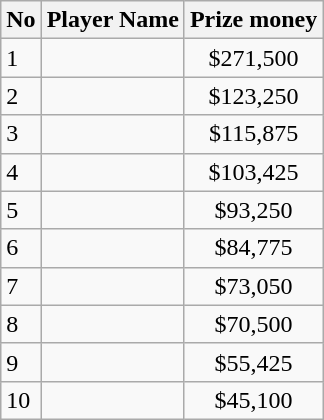<table class="wikitable">
<tr>
<th>No</th>
<th>Player Name</th>
<th>Prize money</th>
</tr>
<tr>
<td>1</td>
<td></td>
<td align="center">$271,500</td>
</tr>
<tr>
<td>2</td>
<td></td>
<td align="center">$123,250</td>
</tr>
<tr>
<td>3</td>
<td></td>
<td align="center">$115,875</td>
</tr>
<tr>
<td>4</td>
<td></td>
<td align="center">$103,425</td>
</tr>
<tr>
<td>5</td>
<td></td>
<td align="center">$93,250</td>
</tr>
<tr>
<td>6</td>
<td></td>
<td align="center">$84,775</td>
</tr>
<tr>
<td>7</td>
<td></td>
<td align="center">$73,050</td>
</tr>
<tr>
<td>8</td>
<td></td>
<td align="center">$70,500</td>
</tr>
<tr>
<td>9</td>
<td></td>
<td align="center">$55,425</td>
</tr>
<tr>
<td>10</td>
<td></td>
<td align="center">$45,100</td>
</tr>
</table>
